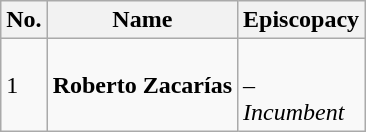<table class="wikitable">
<tr>
<th>No.</th>
<th>Name</th>
<th>Episcopacy</th>
</tr>
<tr>
<td>1</td>
<td><strong>Roberto Zacarías</strong><br></td>
<td><br>–<br><em>Incumbent</em></td>
</tr>
</table>
